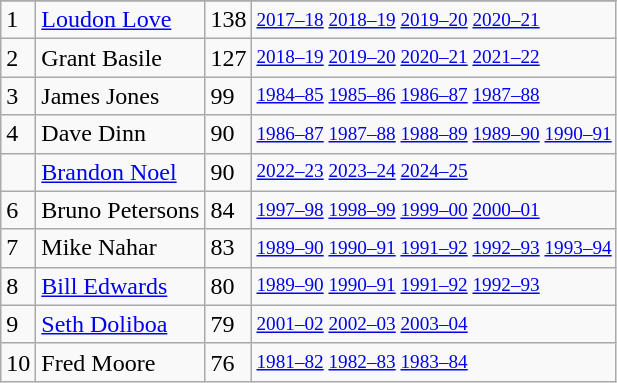<table class="wikitable">
<tr>
</tr>
<tr>
<td>1</td>
<td><a href='#'>Loudon Love</a></td>
<td>138</td>
<td style="font-size:80%;"><a href='#'>2017–18</a> <a href='#'>2018–19</a> <a href='#'>2019–20</a> <a href='#'>2020–21</a></td>
</tr>
<tr>
<td>2</td>
<td>Grant Basile</td>
<td>127</td>
<td style="font-size:80%;"><a href='#'>2018–19</a> <a href='#'>2019–20</a> <a href='#'>2020–21</a> <a href='#'>2021–22</a></td>
</tr>
<tr>
<td>3</td>
<td>James Jones</td>
<td>99</td>
<td style="font-size:80%;"><a href='#'>1984–85</a> <a href='#'>1985–86</a> <a href='#'>1986–87</a> <a href='#'>1987–88</a></td>
</tr>
<tr>
<td>4</td>
<td>Dave Dinn</td>
<td>90</td>
<td style="font-size:80%;"><a href='#'>1986–87</a> <a href='#'>1987–88</a> <a href='#'>1988–89</a> <a href='#'>1989–90</a> <a href='#'>1990–91</a></td>
</tr>
<tr>
<td></td>
<td><a href='#'>Brandon Noel</a></td>
<td>90</td>
<td style="font-size:80%;"><a href='#'>2022–23</a> <a href='#'>2023–24</a> <a href='#'>2024–25</a></td>
</tr>
<tr>
<td>6</td>
<td>Bruno Petersons</td>
<td>84</td>
<td style="font-size:80%;"><a href='#'>1997–98</a> <a href='#'>1998–99</a> <a href='#'>1999–00</a> <a href='#'>2000–01</a></td>
</tr>
<tr>
<td>7</td>
<td>Mike Nahar</td>
<td>83</td>
<td style="font-size:80%;"><a href='#'>1989–90</a> <a href='#'>1990–91</a> <a href='#'>1991–92</a> <a href='#'>1992–93</a> <a href='#'>1993–94</a></td>
</tr>
<tr>
<td>8</td>
<td><a href='#'>Bill Edwards</a></td>
<td>80</td>
<td style="font-size:80%;"><a href='#'>1989–90</a> <a href='#'>1990–91</a> <a href='#'>1991–92</a> <a href='#'>1992–93</a></td>
</tr>
<tr>
<td>9</td>
<td><a href='#'>Seth Doliboa</a></td>
<td>79</td>
<td style="font-size:80%;"><a href='#'>2001–02</a> <a href='#'>2002–03</a> <a href='#'>2003–04</a></td>
</tr>
<tr>
<td>10</td>
<td>Fred Moore</td>
<td>76</td>
<td style="font-size:80%;"><a href='#'>1981–82</a> <a href='#'>1982–83</a> <a href='#'>1983–84</a></td>
</tr>
</table>
